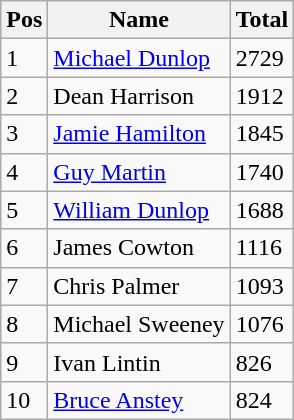<table class="wikitable" border="1">
<tr>
<th>Pos</th>
<th>Name</th>
<th>Total</th>
</tr>
<tr>
<td>1</td>
<td><a href='#'>Michael Dunlop</a></td>
<td>2729</td>
</tr>
<tr>
<td>2</td>
<td>Dean Harrison</td>
<td>1912</td>
</tr>
<tr>
<td>3</td>
<td><a href='#'>Jamie Hamilton</a></td>
<td>1845</td>
</tr>
<tr>
<td>4</td>
<td><a href='#'>Guy Martin</a></td>
<td>1740</td>
</tr>
<tr>
<td>5</td>
<td><a href='#'>William Dunlop</a></td>
<td>1688</td>
</tr>
<tr>
<td>6</td>
<td>James Cowton</td>
<td>1116</td>
</tr>
<tr>
<td>7</td>
<td>Chris Palmer</td>
<td>1093</td>
</tr>
<tr>
<td>8</td>
<td>Michael Sweeney</td>
<td>1076</td>
</tr>
<tr>
<td>9</td>
<td>Ivan Lintin</td>
<td>826</td>
</tr>
<tr>
<td>10</td>
<td><a href='#'>Bruce Anstey</a></td>
<td>824</td>
</tr>
</table>
